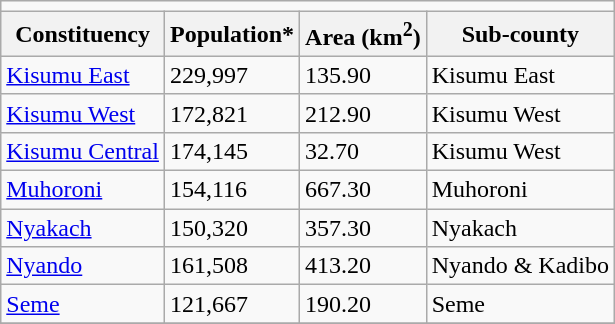<table class="wikitable">
<tr>
<td colspan="4"></td>
</tr>
<tr>
<th>Constituency</th>
<th>Population*</th>
<th>Area (km<sup>2</sup>)</th>
<th>Sub-county</th>
</tr>
<tr>
<td><a href='#'>Kisumu East</a></td>
<td>229,997</td>
<td>135.90</td>
<td>Kisumu East</td>
</tr>
<tr>
<td><a href='#'>Kisumu West</a></td>
<td>172,821</td>
<td>212.90</td>
<td>Kisumu West</td>
</tr>
<tr>
<td><a href='#'>Kisumu Central</a></td>
<td>174,145</td>
<td>32.70</td>
<td>Kisumu West</td>
</tr>
<tr>
<td><a href='#'>Muhoroni</a></td>
<td>154,116</td>
<td>667.30</td>
<td>Muhoroni</td>
</tr>
<tr>
<td><a href='#'>Nyakach</a></td>
<td>150,320</td>
<td>357.30</td>
<td>Nyakach</td>
</tr>
<tr>
<td><a href='#'>Nyando</a></td>
<td>161,508</td>
<td>413.20</td>
<td>Nyando & Kadibo</td>
</tr>
<tr>
<td><a href='#'>Seme</a></td>
<td>121,667</td>
<td>190.20</td>
<td>Seme</td>
</tr>
<tr>
</tr>
</table>
